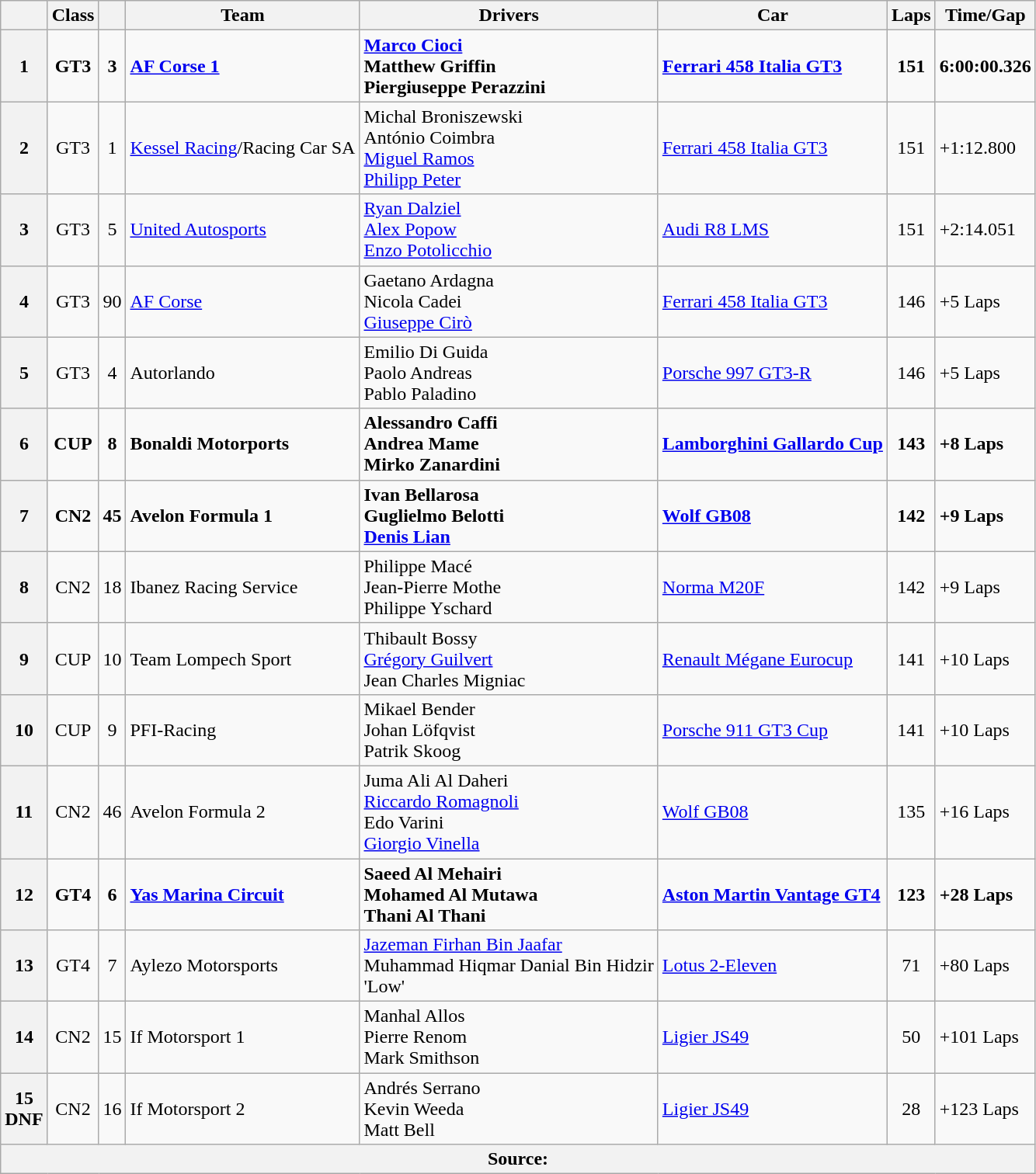<table class="wikitable">
<tr>
<th></th>
<th>Class</th>
<th></th>
<th>Team</th>
<th>Drivers</th>
<th>Car</th>
<th>Laps</th>
<th>Time/Gap</th>
</tr>
<tr>
<th>1</th>
<td align="center"><strong>GT3</strong></td>
<td align="center"><strong>3</strong></td>
<td><strong> <a href='#'>AF Corse 1</a></strong></td>
<td><strong> <a href='#'>Marco Cioci</a><br> Matthew Griffin<br> Piergiuseppe Perazzini</strong></td>
<td><a href='#'><strong>Ferrari 458 Italia GT3</strong></a></td>
<td align="center"><strong>151</strong></td>
<td><strong>6:00:00.326</strong></td>
</tr>
<tr>
<th>2</th>
<td align="center">GT3</td>
<td align="center">1</td>
<td> <a href='#'>Kessel Racing</a>/Racing Car SA</td>
<td> Michal Broniszewski<br> António Coimbra<br> <a href='#'>Miguel Ramos</a><br> <a href='#'>Philipp Peter</a></td>
<td><a href='#'>Ferrari 458 Italia GT3</a></td>
<td align="center">151</td>
<td>+1:12.800</td>
</tr>
<tr>
<th>3</th>
<td align="center">GT3</td>
<td align="center">5</td>
<td> <a href='#'>United Autosports</a></td>
<td> <a href='#'>Ryan Dalziel</a><br> <a href='#'>Alex Popow</a><br> <a href='#'>Enzo Potolicchio</a></td>
<td><a href='#'>Audi R8 LMS</a></td>
<td align="center">151</td>
<td>+2:14.051</td>
</tr>
<tr>
<th>4</th>
<td align="center">GT3</td>
<td align="center">90</td>
<td> <a href='#'>AF Corse</a></td>
<td> Gaetano Ardagna<br> Nicola Cadei<br> <a href='#'>Giuseppe Cirò</a></td>
<td><a href='#'>Ferrari 458 Italia GT3</a></td>
<td align="center">146</td>
<td>+5 Laps</td>
</tr>
<tr>
<th>5</th>
<td align="center">GT3</td>
<td align="center">4</td>
<td> Autorlando</td>
<td> Emilio Di Guida<br> Paolo Andreas<br> Pablo Paladino</td>
<td><a href='#'>Porsche 997 GT3-R</a></td>
<td align="center">146</td>
<td>+5 Laps</td>
</tr>
<tr>
<th>6</th>
<td align="center"><strong>CUP</strong></td>
<td align="center"><strong>8</strong></td>
<td><strong> Bonaldi Motorports</strong></td>
<td><strong> Alessandro Caffi<br> Andrea Mame<br> Mirko Zanardini</strong></td>
<td><a href='#'><strong>Lamborghini Gallardo Cup</strong></a></td>
<td align="center"><strong>143</strong></td>
<td><strong>+8 Laps</strong></td>
</tr>
<tr>
<th>7</th>
<td align="center"><strong>CN2</strong></td>
<td align="center"><strong>45</strong></td>
<td><strong> Avelon Formula 1</strong></td>
<td><strong> Ivan Bellarosa<br> Guglielmo Belotti<br> <a href='#'>Denis Lian</a></strong></td>
<td><strong><a href='#'>Wolf GB08</a></strong></td>
<td align="center"><strong>142</strong></td>
<td><strong>+9 Laps</strong></td>
</tr>
<tr>
<th>8</th>
<td align="center">CN2</td>
<td align="center">18</td>
<td> Ibanez Racing Service</td>
<td> Philippe Macé<br> Jean-Pierre Mothe<br> Philippe Yschard</td>
<td><a href='#'>Norma M20F</a></td>
<td align="center">142</td>
<td>+9 Laps</td>
</tr>
<tr>
<th>9</th>
<td align="center">CUP</td>
<td align="center">10</td>
<td> Team Lompech Sport</td>
<td> Thibault Bossy<br> <a href='#'>Grégory Guilvert</a><br> Jean Charles Migniac</td>
<td><a href='#'>Renault Mégane Eurocup</a></td>
<td align="center">141</td>
<td>+10 Laps</td>
</tr>
<tr>
<th>10</th>
<td align="center">CUP</td>
<td align="center">9</td>
<td> PFI-Racing</td>
<td> Mikael Bender<br> Johan Löfqvist<br> Patrik Skoog</td>
<td><a href='#'>Porsche 911 GT3 Cup</a></td>
<td align="center">141</td>
<td>+10 Laps</td>
</tr>
<tr>
<th>11</th>
<td align="center">CN2</td>
<td align="center">46</td>
<td> Avelon Formula 2</td>
<td> Juma Ali Al Daheri<br> <a href='#'>Riccardo Romagnoli</a><br> Edo Varini<br> <a href='#'>Giorgio Vinella</a></td>
<td><a href='#'>Wolf GB08</a></td>
<td align="center">135</td>
<td>+16 Laps</td>
</tr>
<tr>
<th>12</th>
<td align="center"><strong>GT4</strong></td>
<td align="center"><strong>6</strong></td>
<td><strong> <a href='#'>Yas Marina Circuit</a></strong></td>
<td><strong> Saeed Al Mehairi<br> Mohamed Al Mutawa<br> Thani Al Thani</strong></td>
<td><strong><a href='#'>Aston Martin Vantage GT4</a></strong></td>
<td align="center"><strong>123</strong></td>
<td><strong>+28 Laps</strong></td>
</tr>
<tr>
<th>13</th>
<td align="center">GT4</td>
<td align="center">7</td>
<td> Aylezo Motorsports</td>
<td> <a href='#'>Jazeman Firhan Bin Jaafar</a><br> Muhammad Hiqmar Danial Bin Hidzir<br> 'Low'</td>
<td><a href='#'>Lotus 2-Eleven</a></td>
<td align="center">71</td>
<td>+80 Laps</td>
</tr>
<tr>
<th>14</th>
<td align="center">CN2</td>
<td align="center">15</td>
<td> If Motorsport 1</td>
<td> Manhal Allos<br> Pierre Renom<br> Mark Smithson</td>
<td><a href='#'>Ligier JS49</a></td>
<td align="center">50</td>
<td>+101 Laps</td>
</tr>
<tr>
<th>15<br>DNF</th>
<td align="center">CN2</td>
<td align="center">16</td>
<td> If Motorsport 2</td>
<td> Andrés Serrano<br> Kevin Weeda<br> Matt Bell</td>
<td><a href='#'>Ligier JS49</a></td>
<td align="center">28</td>
<td>+123 Laps</td>
</tr>
<tr>
<th colspan="8">Source:</th>
</tr>
</table>
